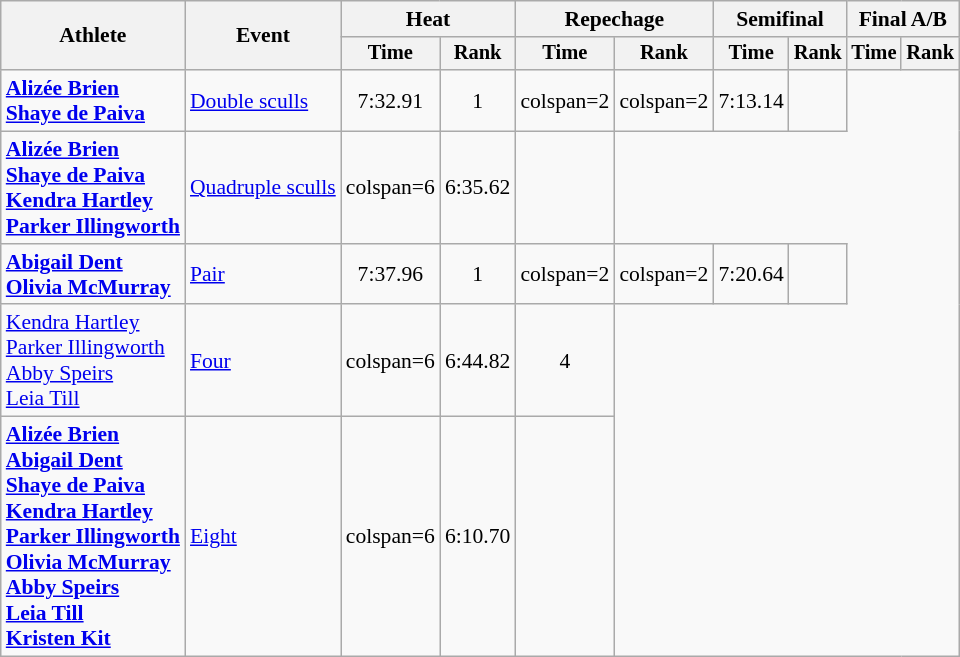<table class=wikitable style=font-size:90%;text-align:center>
<tr>
<th rowspan=2>Athlete</th>
<th rowspan=2>Event</th>
<th colspan=2>Heat</th>
<th colspan=2>Repechage</th>
<th colspan=2>Semifinal</th>
<th colspan=2>Final A/B</th>
</tr>
<tr style=font-size:95%>
<th>Time</th>
<th>Rank</th>
<th>Time</th>
<th>Rank</th>
<th>Time</th>
<th>Rank</th>
<th>Time</th>
<th>Rank</th>
</tr>
<tr>
<td align=left><strong><a href='#'>Alizée Brien</a><br><a href='#'>Shaye de Paiva</a></strong></td>
<td align=left><a href='#'>Double sculls</a></td>
<td>7:32.91</td>
<td>1 <strong></strong></td>
<td>colspan=2 </td>
<td>colspan=2 </td>
<td>7:13.14</td>
<td></td>
</tr>
<tr>
<td align=left><strong><a href='#'>Alizée Brien</a><br><a href='#'>Shaye de Paiva</a><br><a href='#'>Kendra Hartley</a><br><a href='#'>Parker Illingworth</a></strong></td>
<td align=left><a href='#'>Quadruple sculls</a></td>
<td>colspan=6 </td>
<td>6:35.62</td>
<td></td>
</tr>
<tr>
<td align=left><strong><a href='#'>Abigail Dent</a><br><a href='#'>Olivia McMurray</a></strong></td>
<td align=left><a href='#'>Pair</a></td>
<td>7:37.96</td>
<td>1 <strong></strong></td>
<td>colspan=2 </td>
<td>colspan=2 </td>
<td>7:20.64</td>
<td></td>
</tr>
<tr>
<td align=left><a href='#'>Kendra Hartley</a><br><a href='#'>Parker Illingworth</a><br><a href='#'>Abby Speirs</a><br><a href='#'>Leia Till</a></td>
<td align=left><a href='#'>Four</a></td>
<td>colspan=6 </td>
<td>6:44.82</td>
<td>4</td>
</tr>
<tr>
<td align=left><strong><a href='#'>Alizée Brien</a><br><a href='#'>Abigail Dent</a><br><a href='#'>Shaye de Paiva</a><br><a href='#'>Kendra Hartley</a><br><a href='#'>Parker Illingworth</a><br><a href='#'>Olivia McMurray</a><br><a href='#'>Abby Speirs</a><br><a href='#'>Leia Till</a><br><a href='#'>Kristen Kit</a> </strong></td>
<td align=left><a href='#'>Eight</a></td>
<td>colspan=6 </td>
<td>6:10.70</td>
<td></td>
</tr>
</table>
